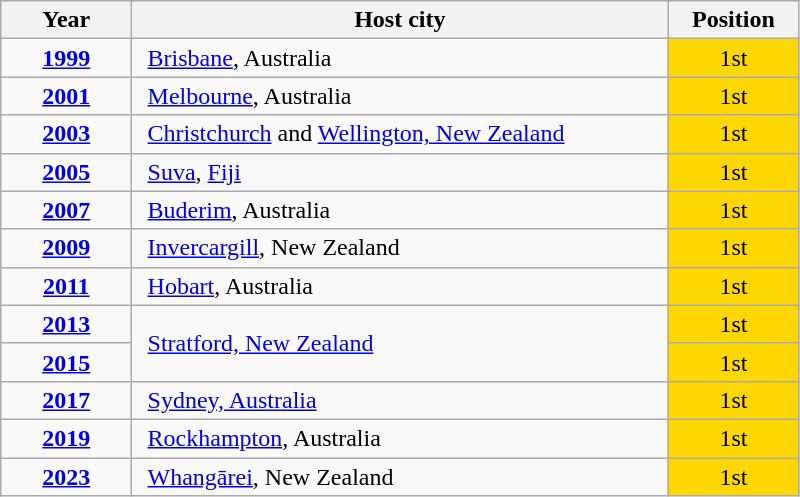<table class="wikitable" style="text-align: center;">
<tr>
<th style="width: 80px;">Year</th>
<th style="width: 350px;">Host city</th>
<th style="width: 80px;">Position</th>
</tr>
<tr>
<td><strong><a href='#'>1999</a></strong></td>
<td style="text-align: left; padding-left: 10px;"> <a href='#'>Brisbane</a>, Australia</td>
<td style="background-color: gold;">1st</td>
</tr>
<tr>
<td><strong><a href='#'>2001</a></strong></td>
<td style="text-align: left; padding-left: 10px;"> <a href='#'>Melbourne</a>, Australia</td>
<td style="background-color: gold;">1st</td>
</tr>
<tr>
<td><strong><a href='#'>2003</a></strong></td>
<td style="text-align: left; padding-left: 10px;"> <a href='#'>Christchurch</a> and <a href='#'>Wellington, New Zealand</a></td>
<td style="background-color: gold;">1st</td>
</tr>
<tr>
<td><strong><a href='#'>2005</a></strong></td>
<td style="text-align: left; padding-left: 10px;"> <a href='#'>Suva</a>, <a href='#'>Fiji</a></td>
<td style="background-color: gold;">1st</td>
</tr>
<tr>
<td><strong><a href='#'>2007</a></strong></td>
<td style="text-align: left; padding-left: 10px;"> <a href='#'>Buderim</a>, Australia</td>
<td style="background-color: gold;">1st</td>
</tr>
<tr>
<td><strong><a href='#'>2009</a></strong></td>
<td style="text-align: left; padding-left: 10px;"> <a href='#'>Invercargill</a>, New Zealand</td>
<td style="background-color: gold;">1st</td>
</tr>
<tr>
<td><strong><a href='#'>2011</a></strong></td>
<td style="text-align: left; padding-left: 10px;"> <a href='#'>Hobart</a>, Australia</td>
<td style="background-color: gold;">1st</td>
</tr>
<tr>
<td><strong><a href='#'>2013</a></strong></td>
<td rowspan=2; style="text-align: left; padding-left: 10px;"> <a href='#'>Stratford, New Zealand</a></td>
<td style="background-color: gold;">1st</td>
</tr>
<tr>
<td><strong><a href='#'>2015</a></strong></td>
<td style="background-color: gold;">1st</td>
</tr>
<tr>
<td><strong><a href='#'>2017</a></strong></td>
<td style="text-align: left; padding-left: 10px;"> <a href='#'>Sydney, Australia</a></td>
<td style="background-color: gold;">1st</td>
</tr>
<tr>
<td><strong><a href='#'>2019</a></strong></td>
<td style="text-align: left; padding-left: 10px;"> <a href='#'>Rockhampton</a>, Australia</td>
<td style="background-color: gold;">1st</td>
</tr>
<tr>
<td><strong><a href='#'>2023</a></strong></td>
<td style="text-align: left; padding-left: 10px;"> <a href='#'>Whangārei</a>, New Zealand</td>
<td style="background-color: gold;">1st</td>
</tr>
</table>
